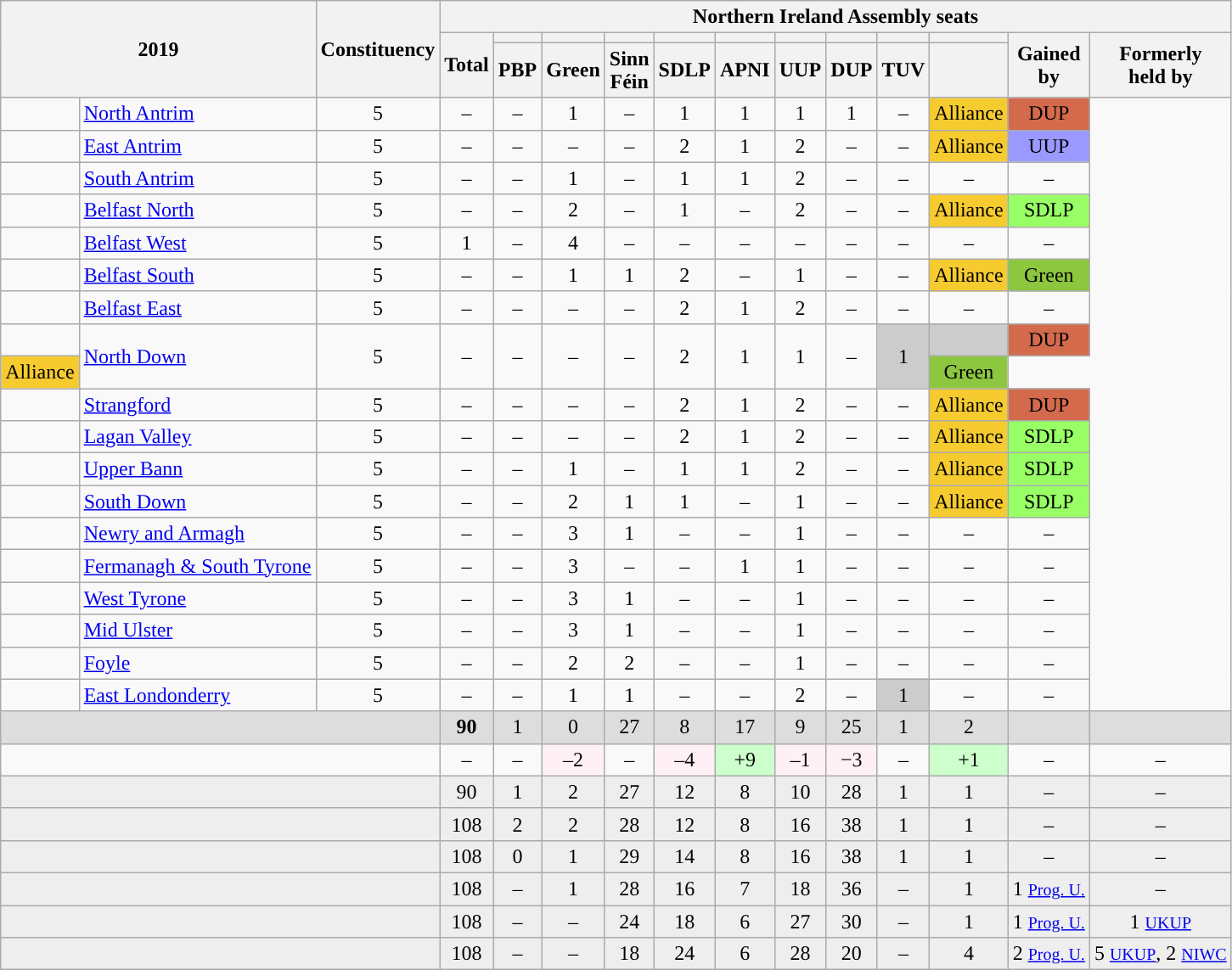<table class="wikitable sortable" style="text-align:center;">
<tr>
<th rowspan=3 colspan=2> 2019</th>
<th rowspan=3>Constituency</th>
<th colspan=12>Northern Ireland Assembly seats</th>
</tr>
<tr>
<th rowspan=2>Total</th>
<th style="background:"></th>
<th style="background:"></th>
<th style="background:"></th>
<th style="background:"></th>
<th style="background:"></th>
<th style="background:"></th>
<th style="background:"></th>
<th style="background:"></th>
<th style="background:"></th>
<th rowspan=2 class="unsortable">Gained <br>by</th>
<th rowspan=2 class="unsortable">Formerly <br>held by</th>
</tr>
<tr>
<th>PBP</th>
<th>Green</th>
<th>Sinn<br>Féin</th>
<th>SDLP</th>
<th>APNI</th>
<th>UUP</th>
<th>DUP</th>
<th>TUV</th>
<th></th>
</tr>
<tr>
<td></td>
<td style="text-align:left;"><a href='#'>North Antrim</a></td>
<td>5</td>
<td>–</td>
<td>–</td>
<td style:"background;>1</td>
<td>–</td>
<td style:"background;>1</td>
<td style:"background;>1</td>
<td style:"background;>1</td>
<td style:"background;>1</td>
<td>–</td>
<td style="background:#f6cb2f;">Alliance</td>
<td style="background:#d46a4c;">DUP</td>
</tr>
<tr>
<td></td>
<td style="text-align:left;"><a href='#'>East Antrim</a></td>
<td>5</td>
<td>–</td>
<td>–</td>
<td>–</td>
<td>–</td>
<td style:"background;>2</td>
<td style:"background;>1</td>
<td style:"background;>2</td>
<td>–</td>
<td>–</td>
<td style="background:#f6cb2f;">Alliance</td>
<td style="background:#9999ff;">UUP</td>
</tr>
<tr>
<td></td>
<td style="text-align:left;"><a href='#'>South Antrim</a></td>
<td>5</td>
<td>–</td>
<td>–</td>
<td style:"background;>1</td>
<td>–</td>
<td style:"background;>1</td>
<td style:"background;>1</td>
<td style:"background;>2</td>
<td>–</td>
<td>–</td>
<td>–</td>
<td>–</td>
</tr>
<tr>
<td></td>
<td style="text-align:left;"><a href='#'>Belfast North</a></td>
<td>5</td>
<td>–</td>
<td>–</td>
<td style:"background;>2</td>
<td>–</td>
<td style:"background;>1</td>
<td>–</td>
<td style:"background;>2</td>
<td>–</td>
<td>–</td>
<td style="background:#f6cb2f;">Alliance</td>
<td style="background:#99ff66;">SDLP</td>
</tr>
<tr>
<td></td>
<td style="text-align:left;"><a href='#'>Belfast West</a></td>
<td>5</td>
<td style:"background;>1</td>
<td>–</td>
<td style:"background;>4</td>
<td>–</td>
<td>–</td>
<td>–</td>
<td>–</td>
<td>–</td>
<td>–</td>
<td>–</td>
<td>–</td>
</tr>
<tr>
<td></td>
<td style="text-align:left;"><a href='#'>Belfast South</a></td>
<td>5</td>
<td>–</td>
<td>–</td>
<td style:"background;>1</td>
<td style:"background;>1</td>
<td style:"background;>2</td>
<td>–</td>
<td style:"background;>1</td>
<td>–</td>
<td>–</td>
<td style="background:#f6cb2f;">Alliance</td>
<td style="background:#8dc63f;">Green</td>
</tr>
<tr>
<td></td>
<td style="text-align:left;"><a href='#'>Belfast East</a></td>
<td>5</td>
<td>–</td>
<td>–</td>
<td>–</td>
<td>–</td>
<td style:"background;>2</td>
<td style:"background;>1</td>
<td style:"background;>2</td>
<td>–</td>
<td>–</td>
<td>–</td>
<td>–</td>
</tr>
<tr>
<td></td>
<td rowspan=2 style="text-align:left;"><a href='#'>North Down</a></td>
<td rowspan=2>5</td>
<td rowspan=2>–</td>
<td rowspan=2>–</td>
<td rowspan=2>–</td>
<td rowspan=2>–</td>
<td rowspan=2 style:"background;>2</td>
<td rowspan=2 style:"background;>1</td>
<td rowspan=2 style:"background;>1</td>
<td rowspan=2>–</td>
<td rowspan=2 style="background-color:#cccccc">1</td>
<td style="background-color:#cccccc;"></td>
<td style="background-color:#d46a4c;">DUP</td>
</tr>
<tr>
<td style="background-color:#f6cb2f;">Alliance</td>
<td style="background-color:#8dc63f;">Green</td>
</tr>
<tr>
<td></td>
<td style="text-align:left;"><a href='#'>Strangford</a></td>
<td>5</td>
<td>–</td>
<td>–</td>
<td>–</td>
<td>–</td>
<td style:"background;>2</td>
<td style:"background;>1</td>
<td style:"background;>2</td>
<td>–</td>
<td>–</td>
<td style="background:#f6cb2f;">Alliance</td>
<td style="background:#d46a4c;">DUP</td>
</tr>
<tr>
<td></td>
<td style="text-align:left;"><a href='#'>Lagan Valley</a></td>
<td>5</td>
<td>–</td>
<td>–</td>
<td>–</td>
<td>–</td>
<td style:"background;>2</td>
<td style:"background;>1</td>
<td style:"background;>2</td>
<td>–</td>
<td>–</td>
<td style="background:#f6cb2f;">Alliance</td>
<td style="background:#99ff66;">SDLP</td>
</tr>
<tr>
<td></td>
<td style="text-align:left;"><a href='#'>Upper Bann</a></td>
<td>5</td>
<td>–</td>
<td>–</td>
<td style:"background;>1</td>
<td>–</td>
<td style:"background;>1</td>
<td style:"background;>1</td>
<td style:"background;>2</td>
<td>–</td>
<td>–</td>
<td style="background:#f6cb2f;">Alliance</td>
<td style="background:#99ff66;">SDLP</td>
</tr>
<tr>
<td></td>
<td style="text-align:left;"><a href='#'>South Down</a></td>
<td>5</td>
<td>–</td>
<td>–</td>
<td style:"background;>2</td>
<td style:"background;>1</td>
<td style:"background;>1</td>
<td>–</td>
<td style:"background;>1</td>
<td>–</td>
<td>–</td>
<td style="background:#f6cb2f;">Alliance</td>
<td style="background:#99ff66;">SDLP</td>
</tr>
<tr>
<td></td>
<td style="text-align:left;"><a href='#'>Newry and Armagh</a></td>
<td>5</td>
<td>–</td>
<td>–</td>
<td style:"background;>3</td>
<td style:"background;>1</td>
<td>–</td>
<td>–</td>
<td style:"background;>1</td>
<td>–</td>
<td>–</td>
<td>–</td>
<td>–</td>
</tr>
<tr>
<td></td>
<td style="text-align:left;"><a href='#'>Fermanagh & South Tyrone</a></td>
<td>5</td>
<td>–</td>
<td>–</td>
<td style:"background;>3</td>
<td>–</td>
<td>–</td>
<td style:"background;>1</td>
<td style:"background;>1</td>
<td>–</td>
<td>–</td>
<td>–</td>
<td>–</td>
</tr>
<tr>
<td></td>
<td style="text-align:left;"><a href='#'>West Tyrone</a></td>
<td>5</td>
<td>–</td>
<td>–</td>
<td style:"background;>3</td>
<td style:"background;>1</td>
<td>–</td>
<td>–</td>
<td style:"background;>1</td>
<td>–</td>
<td>–</td>
<td>–</td>
<td>–</td>
</tr>
<tr>
<td></td>
<td style="text-align:left;"><a href='#'>Mid Ulster</a></td>
<td>5</td>
<td>–</td>
<td>–</td>
<td style:"background;>3</td>
<td style:"background;>1</td>
<td>–</td>
<td>–</td>
<td style:"background;>1</td>
<td>–</td>
<td>–</td>
<td>–</td>
<td>–</td>
</tr>
<tr>
<td></td>
<td style="text-align:left;"><a href='#'>Foyle</a></td>
<td>5</td>
<td>–</td>
<td>–</td>
<td style:"background;>2</td>
<td style:"background;>2</td>
<td>–</td>
<td>–</td>
<td style:"background;>1</td>
<td>–</td>
<td>–</td>
<td>–</td>
<td>–</td>
</tr>
<tr>
<td></td>
<td style="text-align:left;"><a href='#'>East Londonderry</a></td>
<td>5</td>
<td>–</td>
<td>–</td>
<td style:"background;>1</td>
<td style:"background;>1</td>
<td>–</td>
<td>–</td>
<td style:"background;>2</td>
<td>–</td>
<td style="background-color:#cccccc">1</td>
<td>–</td>
<td>–</td>
</tr>
<tr class="sortbottom"  style="text-align:center; background:#ddd;">
<td colspan=3></td>
<td><strong>90</strong></td>
<td>1</td>
<td>0</td>
<td>27</td>
<td>8</td>
<td>17</td>
<td>9</td>
<td>25</td>
<td>1</td>
<td>2</td>
<td></td>
<td></td>
</tr>
<tr class="sortbottom">
<td colspan=3 align="left"></td>
<td>–</td>
<td>–</td>
<td style="background:lavenderblush;">–2</td>
<td>–</td>
<td style="background:lavenderblush;">–4</td>
<td style="background:#ccffcc;">+9</td>
<td style="background:lavenderblush;">–1</td>
<td style="background:lavenderblush;">−3</td>
<td>–</td>
<td style="background:#ccffcc;">+1</td>
<td>–</td>
<td>–</td>
</tr>
<tr class="sortbottom" style="text-align:center; background:#eee;">
<td colspan=3 align="left"></td>
<td>90</td>
<td>1</td>
<td>2</td>
<td>27</td>
<td>12</td>
<td>8</td>
<td>10</td>
<td>28</td>
<td>1</td>
<td>1</td>
<td>–</td>
<td>–</td>
</tr>
<tr class="sortbottom" style="text-align:center; background:#eee;">
<td colspan=3 align="left"></td>
<td>108</td>
<td>2</td>
<td>2</td>
<td>28</td>
<td>12</td>
<td>8</td>
<td>16</td>
<td>38</td>
<td>1</td>
<td>1</td>
<td>–</td>
<td>–</td>
</tr>
<tr class="sortbottom" style="text-align:center; background:#eee;">
<td colspan=3 align="left"></td>
<td>108</td>
<td>0</td>
<td>1</td>
<td>29</td>
<td>14</td>
<td>8</td>
<td>16</td>
<td>38</td>
<td>1</td>
<td>1</td>
<td>–</td>
<td>–</td>
</tr>
<tr class="sortbottom" style="text-align:center; background:#eee;">
<td colspan=3 align="left"></td>
<td>108</td>
<td>–</td>
<td>1</td>
<td>28</td>
<td>16</td>
<td>7</td>
<td>18</td>
<td>36</td>
<td>–</td>
<td>1</td>
<td>1 <small><a href='#'>Prog. U.</a></small></td>
<td>–</td>
</tr>
<tr class="sortbottom" style="text-align:center; background:#eee;">
<td colspan=3 align="left"></td>
<td>108</td>
<td>–</td>
<td>–</td>
<td>24</td>
<td>18</td>
<td>6</td>
<td>27</td>
<td>30</td>
<td>–</td>
<td>1</td>
<td>1 <small><a href='#'>Prog. U.</a></small></td>
<td>1 <small><a href='#'>UKUP</a></small></td>
</tr>
<tr class="sortbottom" style="text-align:center; background:#eee;">
<td colspan=3 align="left"></td>
<td>108</td>
<td>–</td>
<td>–</td>
<td>18</td>
<td>24</td>
<td>6</td>
<td>28</td>
<td>20</td>
<td>–</td>
<td>4</td>
<td>2 <small><a href='#'>Prog. U.</a></small></td>
<td>5 <small><a href='#'>UKUP</a></small>, 2 <small><a href='#'>NIWC</a></small></td>
</tr>
</table>
